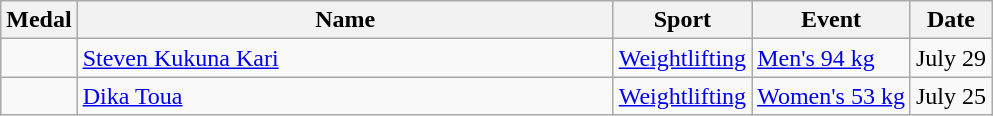<table class="wikitable sortable">
<tr>
<th>Medal</th>
<th width=350px>Name</th>
<th>Sport</th>
<th>Event</th>
<th>Date</th>
</tr>
<tr>
<td></td>
<td><a href='#'>Steven Kukuna Kari</a></td>
<td><a href='#'>Weightlifting</a></td>
<td><a href='#'>Men's 94 kg</a></td>
<td>July 29</td>
</tr>
<tr>
<td></td>
<td><a href='#'>Dika Toua</a></td>
<td><a href='#'>Weightlifting</a></td>
<td><a href='#'>Women's 53 kg</a></td>
<td>July 25</td>
</tr>
</table>
